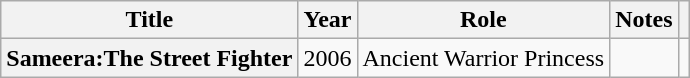<table class="wikitable plainrowheaders sortable">
<tr>
<th scope="col">Title</th>
<th scope="col">Year</th>
<th scope="col">Role</th>
<th scope="col" class="unsortable">Notes</th>
<th scope="col" class="unsortable"></th>
</tr>
<tr>
<th scope="row">Sameera:The Street Fighter</th>
<td>2006</td>
<td>Ancient Warrior Princess</td>
<td></td>
<td></td>
</tr>
</table>
